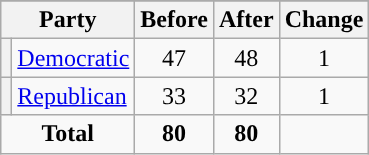<table class="wikitable" style="text-align:center;">
<tr>
</tr>
<tr>
<th colspan=2>Party</th>
<th>Before</th>
<th>After</th>
<th>Change</th>
</tr>
<tr>
<th style="background-color:"></th>
<td style="text-align:left;"><a href='#'>Democratic</a></td>
<td>47</td>
<td>48</td>
<td> 1</td>
</tr>
<tr>
<th style="background-color:"></th>
<td style="text-align:left;"><a href='#'>Republican</a></td>
<td>33</td>
<td>32</td>
<td> 1</td>
</tr>
<tr>
<td colspan=2><strong>Total</strong></td>
<td><strong>80</strong></td>
<td><strong>80</strong></td>
</tr>
</table>
